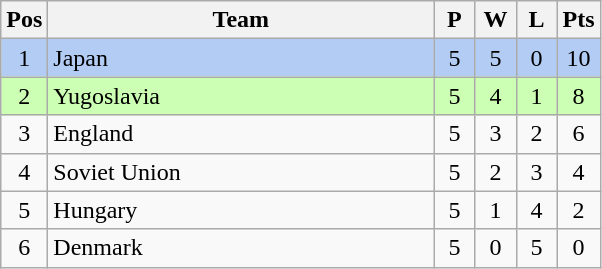<table class="wikitable" style="font-size: 100%">
<tr>
<th width=15>Pos</th>
<th width=250>Team</th>
<th width=20>P</th>
<th width=20>W</th>
<th width=20>L</th>
<th width=20>Pts</th>
</tr>
<tr align=center style="background: #b2ccf4;">
<td>1</td>
<td align="left"> Japan</td>
<td>5</td>
<td>5</td>
<td>0</td>
<td>10</td>
</tr>
<tr align=center style="background: #ccffb3;">
<td>2</td>
<td align="left"> Yugoslavia</td>
<td>5</td>
<td>4</td>
<td>1</td>
<td>8</td>
</tr>
<tr align=center>
<td>3</td>
<td align="left"> England</td>
<td>5</td>
<td>3</td>
<td>2</td>
<td>6</td>
</tr>
<tr align=center>
<td>4</td>
<td align="left"> Soviet Union</td>
<td>5</td>
<td>2</td>
<td>3</td>
<td>4</td>
</tr>
<tr align=center>
<td>5</td>
<td align="left"> Hungary</td>
<td>5</td>
<td>1</td>
<td>4</td>
<td>2</td>
</tr>
<tr align=center>
<td>6</td>
<td align="left"> Denmark</td>
<td>5</td>
<td>0</td>
<td>5</td>
<td>0</td>
</tr>
</table>
